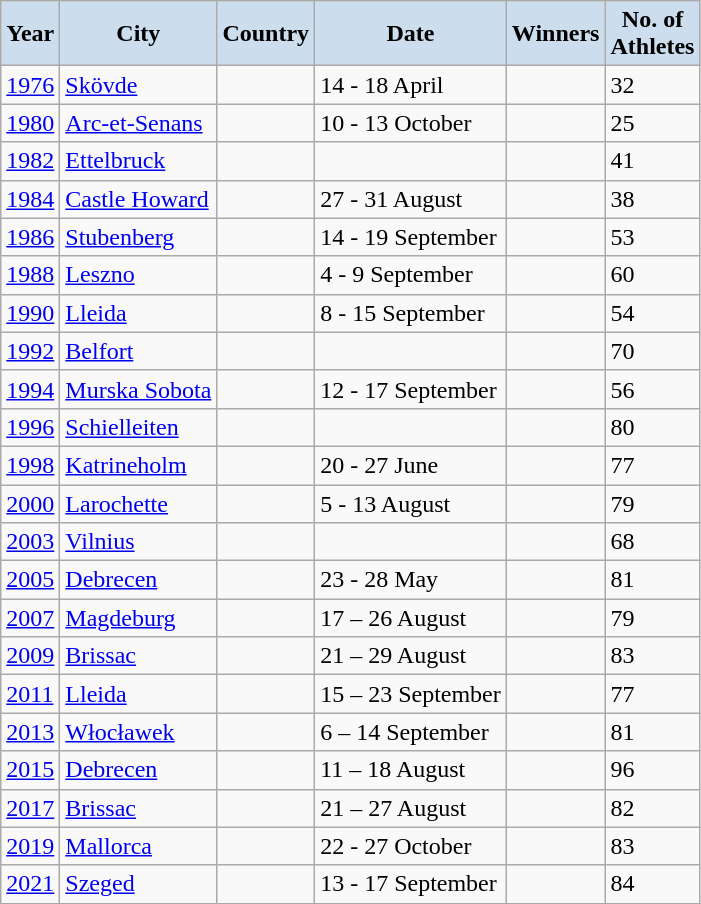<table class="wikitable">
<tr>
<th style="background-color: #CCDDEE;">Year</th>
<th style="background-color: #CCDDEE;">City</th>
<th style="background-color: #CCDDEE;">Country</th>
<th style="background-color: #CCDDEE;">Date</th>
<th style="background-color: #CCDDEE;">Winners</th>
<th style="background-color: #CCDDEE;">No. of<br>Athletes</th>
</tr>
<tr>
<td><a href='#'>1976</a></td>
<td><a href='#'>Skövde</a></td>
<td></td>
<td>14 - 18 April</td>
<td></td>
<td>32</td>
</tr>
<tr>
<td><a href='#'>1980</a></td>
<td><a href='#'>Arc-et-Senans</a></td>
<td></td>
<td>10 - 13 October</td>
<td></td>
<td>25</td>
</tr>
<tr>
<td><a href='#'>1982</a></td>
<td><a href='#'>Ettelbruck</a></td>
<td></td>
<td></td>
<td></td>
<td>41</td>
</tr>
<tr>
<td><a href='#'>1984</a></td>
<td><a href='#'>Castle Howard</a></td>
<td></td>
<td>27 - 31 August</td>
<td></td>
<td>38</td>
</tr>
<tr>
<td><a href='#'>1986</a></td>
<td><a href='#'>Stubenberg</a></td>
<td></td>
<td>14 - 19 September</td>
<td></td>
<td>53</td>
</tr>
<tr>
<td><a href='#'>1988</a></td>
<td><a href='#'>Leszno</a></td>
<td></td>
<td>4 - 9 September</td>
<td></td>
<td>60</td>
</tr>
<tr>
<td><a href='#'>1990</a></td>
<td><a href='#'>Lleida</a></td>
<td></td>
<td>8 - 15 September</td>
<td></td>
<td>54</td>
</tr>
<tr>
<td><a href='#'>1992</a></td>
<td><a href='#'>Belfort</a></td>
<td></td>
<td></td>
<td></td>
<td>70</td>
</tr>
<tr>
<td><a href='#'>1994</a></td>
<td><a href='#'>Murska Sobota</a></td>
<td></td>
<td>12 - 17 September</td>
<td></td>
<td>56</td>
</tr>
<tr>
<td><a href='#'>1996</a></td>
<td><a href='#'>Schielleiten</a></td>
<td></td>
<td></td>
<td></td>
<td>80</td>
</tr>
<tr>
<td><a href='#'>1998</a></td>
<td><a href='#'>Katrineholm</a></td>
<td></td>
<td>20 - 27 June</td>
<td></td>
<td>77</td>
</tr>
<tr>
<td><a href='#'>2000</a></td>
<td><a href='#'>Larochette</a></td>
<td></td>
<td>5 - 13 August</td>
<td></td>
<td>79</td>
</tr>
<tr>
<td><a href='#'>2003</a></td>
<td><a href='#'>Vilnius</a></td>
<td></td>
<td></td>
<td></td>
<td>68</td>
</tr>
<tr>
<td><a href='#'>2005</a></td>
<td><a href='#'>Debrecen</a></td>
<td></td>
<td>23 - 28 May</td>
<td></td>
<td>81</td>
</tr>
<tr>
<td><a href='#'>2007</a></td>
<td><a href='#'>Magdeburg</a></td>
<td></td>
<td>17 – 26 August</td>
<td></td>
<td>79</td>
</tr>
<tr>
<td><a href='#'>2009</a></td>
<td><a href='#'>Brissac</a></td>
<td></td>
<td>21 – 29 August</td>
<td></td>
<td>83</td>
</tr>
<tr>
<td><a href='#'>2011</a></td>
<td><a href='#'>Lleida</a></td>
<td></td>
<td>15 – 23 September</td>
<td></td>
<td>77</td>
</tr>
<tr>
<td><a href='#'>2013</a></td>
<td><a href='#'>Włocławek</a></td>
<td></td>
<td>6 – 14 September</td>
<td></td>
<td>81</td>
</tr>
<tr>
<td><a href='#'>2015</a></td>
<td><a href='#'>Debrecen</a></td>
<td></td>
<td>11 – 18 August</td>
<td></td>
<td>96</td>
</tr>
<tr>
<td><a href='#'>2017</a></td>
<td><a href='#'>Brissac</a></td>
<td></td>
<td>21 – 27 August</td>
<td></td>
<td>82</td>
</tr>
<tr>
<td><a href='#'>2019</a></td>
<td><a href='#'>Mallorca</a></td>
<td></td>
<td>22 - 27 October</td>
<td></td>
<td>83</td>
</tr>
<tr>
<td><a href='#'>2021</a></td>
<td><a href='#'>Szeged</a></td>
<td></td>
<td>13 - 17 September</td>
<td></td>
<td>84</td>
</tr>
</table>
